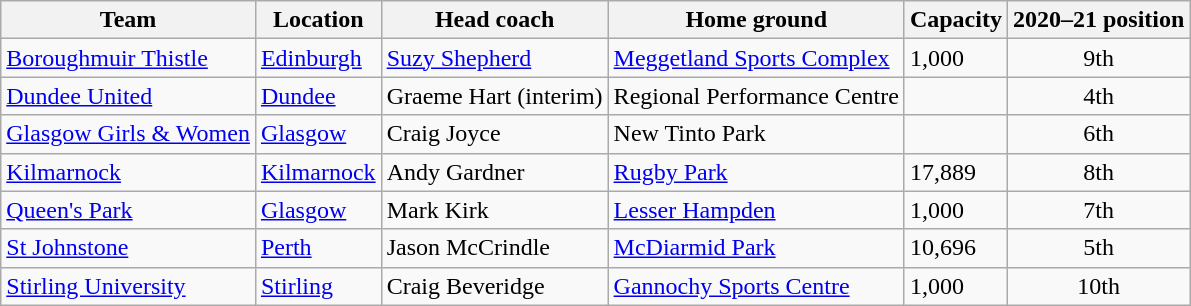<table class="wikitable sortable">
<tr>
<th>Team</th>
<th>Location</th>
<th>Head coach</th>
<th>Home ground</th>
<th>Capacity</th>
<th data-sort-type="number">2020–21 position</th>
</tr>
<tr>
<td><a href='#'>Boroughmuir Thistle</a></td>
<td><a href='#'>Edinburgh</a></td>
<td> <a href='#'>Suzy Shepherd</a></td>
<td><a href='#'>Meggetland Sports Complex</a></td>
<td>1,000</td>
<td align=center>9th</td>
</tr>
<tr>
<td><a href='#'>Dundee United</a></td>
<td><a href='#'>Dundee</a></td>
<td> Graeme Hart (interim)</td>
<td>Regional Performance Centre</td>
<td></td>
<td align=center>4th</td>
</tr>
<tr>
<td><a href='#'>Glasgow Girls & Women</a></td>
<td><a href='#'>Glasgow</a></td>
<td> Craig Joyce</td>
<td>New Tinto Park</td>
<td></td>
<td align=center>6th</td>
</tr>
<tr>
<td><a href='#'>Kilmarnock</a></td>
<td><a href='#'>Kilmarnock</a></td>
<td> Andy Gardner</td>
<td><a href='#'>Rugby Park</a></td>
<td>17,889</td>
<td align=center>8th</td>
</tr>
<tr>
<td><a href='#'>Queen's Park</a></td>
<td><a href='#'>Glasgow</a></td>
<td> Mark Kirk</td>
<td><a href='#'>Lesser Hampden</a></td>
<td>1,000</td>
<td align=center>7th</td>
</tr>
<tr>
<td><a href='#'>St Johnstone</a></td>
<td><a href='#'>Perth</a></td>
<td> Jason McCrindle</td>
<td><a href='#'>McDiarmid Park</a></td>
<td>10,696</td>
<td align=center>5th</td>
</tr>
<tr>
<td><a href='#'>Stirling University</a></td>
<td><a href='#'>Stirling</a></td>
<td> Craig Beveridge</td>
<td><a href='#'>Gannochy Sports Centre</a></td>
<td>1,000</td>
<td align=center>10th</td>
</tr>
</table>
